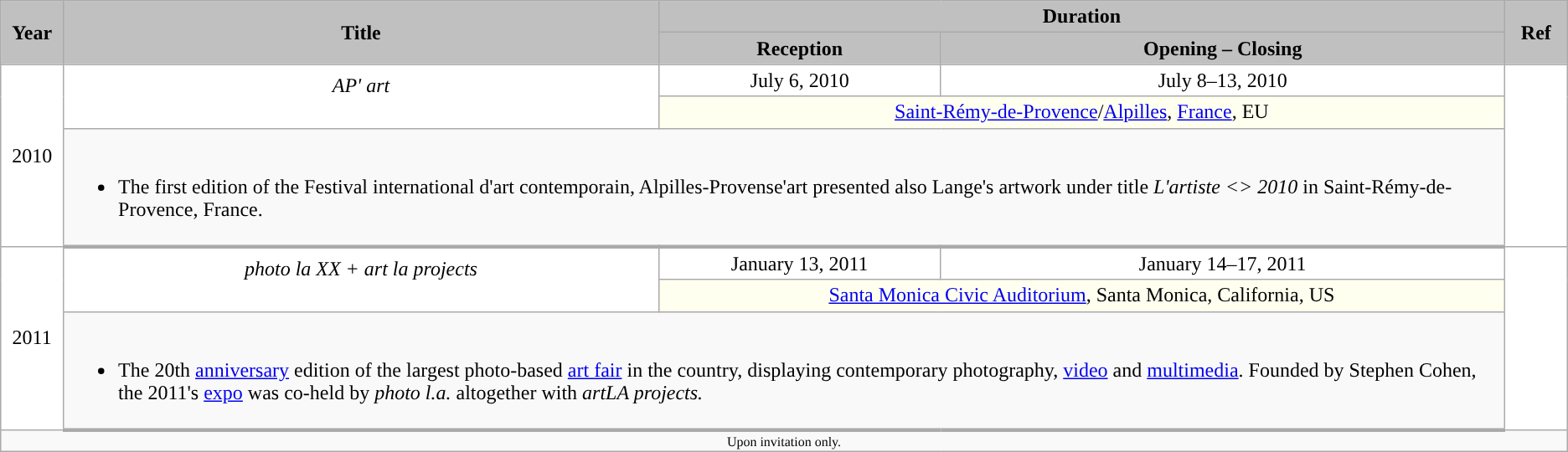<table class="wikitable">
<tr>
<th rowspan=2 style=background-color:#C0C0C0 width=4%>Year</th>
<th rowspan=2 style=background-color:#C0C0C0 width=38%>Title</th>
<th colspan=2 style=background-color:#C0C0C0 width=54%>Duration</th>
<th rowspan=2 style=background-color:#C0C0C0 width=4%>Ref</th>
</tr>
<tr>
<th style=background-color:#C0C0C0 width=18%>Reception</th>
<th style=background-color:#C0C0C0 width=36%>Opening – Closing</th>
</tr>
<tr>
<td rowspan=3 align=center style=background:white>2010</td>
<td rowspan=2 align=center style="background:white"><em>AP' art</em><br><br></td>
<td align=center style=background:white>July 6, 2010</td>
<td align=center style=background:white>July 8–13, 2010</td>
<td rowspan=3 align=center style=background:white width=4%><br><br><br></td>
</tr>
<tr>
<td colspan=2 align=center style=background-color:#FFFFF0><a href='#'>Saint-Rémy-de-Provence</a>/<a href='#'>Alpilles</a>, <a href='#'>France</a>, EU</td>
</tr>
<tr>
<td colspan=3 style=border-bottom-width:3px padding:5px width=92%><br><ul><li>The first edition of the Festival international d'art contemporain, Alpilles-Provense'art presented also Lange's artwork under title <em>L'artiste <<outsider>> 2010</em> in Saint-Rémy-de-Provence, France.</li></ul></td>
</tr>
<tr>
<td rowspan=3 align=center style=background:white>2011</td>
<td rowspan=2 align=center style=background:white><em>photo la XX + art la projects</em><br><br></td>
<td align=center style=background:white>January 13, 2011</td>
<td align=center style=background:white>January 14–17, 2011</td>
<td rowspan=3 align=center style=background:white width=4%><br><br></td>
</tr>
<tr>
<td colspan=2 align=center style=background-color:#FFFFF0><a href='#'>Santa Monica Civic Auditorium</a>, Santa Monica, California, US</td>
</tr>
<tr>
<td colspan=3 style=border-bottom-width:3px padding:5px width=92%><br><ul><li>The 20th <a href='#'>anniversary</a> edition of the largest photo-based <a href='#'>art fair</a> in the country, displaying contemporary photography, <a href='#'>video</a> and <a href='#'>multimedia</a>. Founded by Stephen Cohen, the 2011's <a href='#'>expo</a> was co-held by <em>photo l.a.</em> altogether with <em>artLA projects.</em></li></ul></td>
</tr>
<tr>
<td colspan=5 style=font-size:8pt align=center width=100%>Upon invitation only.</td>
</tr>
</table>
